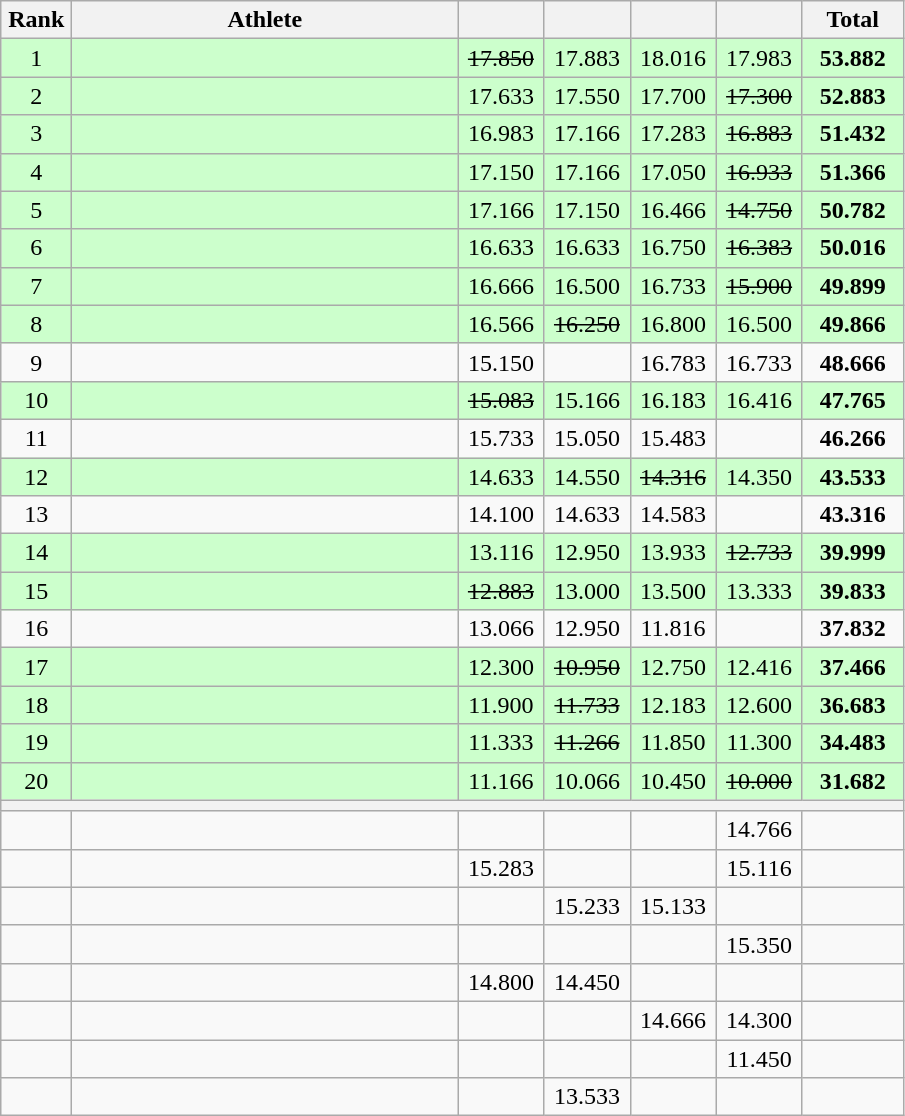<table class=wikitable style="text-align:center">
<tr>
<th width=40>Rank</th>
<th width=250>Athlete</th>
<th width=50></th>
<th width=50></th>
<th width=50></th>
<th width=50></th>
<th width=60>Total</th>
</tr>
<tr bgcolor="ccffcc">
<td>1</td>
<td align=left></td>
<td><s>17.850</s></td>
<td>17.883</td>
<td>18.016</td>
<td>17.983</td>
<td><strong>53.882</strong></td>
</tr>
<tr bgcolor="ccffcc">
<td>2</td>
<td align=left></td>
<td>17.633</td>
<td>17.550</td>
<td>17.700</td>
<td><s>17.300</s></td>
<td><strong>52.883</strong></td>
</tr>
<tr bgcolor="ccffcc">
<td>3</td>
<td align=left></td>
<td>16.983</td>
<td>17.166</td>
<td>17.283</td>
<td><s>16.883</s></td>
<td><strong>51.432</strong></td>
</tr>
<tr bgcolor="ccffcc">
<td>4</td>
<td align=left></td>
<td>17.150</td>
<td>17.166</td>
<td>17.050</td>
<td><s>16.933</s></td>
<td><strong>51.366</strong></td>
</tr>
<tr bgcolor="ccffcc">
<td>5</td>
<td align=left></td>
<td>17.166</td>
<td>17.150</td>
<td>16.466</td>
<td><s>14.750</s></td>
<td><strong>50.782</strong></td>
</tr>
<tr bgcolor="ccffcc">
<td>6</td>
<td align=left></td>
<td>16.633</td>
<td>16.633</td>
<td>16.750</td>
<td><s>16.383</s></td>
<td><strong>50.016</strong></td>
</tr>
<tr bgcolor="ccffcc">
<td>7</td>
<td align=left></td>
<td>16.666</td>
<td>16.500</td>
<td>16.733</td>
<td><s>15.900</s></td>
<td><strong>49.899</strong></td>
</tr>
<tr bgcolor="ccffcc">
<td>8</td>
<td align=left></td>
<td>16.566</td>
<td><s>16.250</s></td>
<td>16.800</td>
<td>16.500</td>
<td><strong>49.866</strong></td>
</tr>
<tr>
<td>9</td>
<td align=left></td>
<td>15.150</td>
<td></td>
<td>16.783</td>
<td>16.733</td>
<td><strong>48.666</strong></td>
</tr>
<tr bgcolor="ccffcc">
<td>10</td>
<td align=left></td>
<td><s>15.083</s></td>
<td>15.166</td>
<td>16.183</td>
<td>16.416</td>
<td><strong>47.765</strong></td>
</tr>
<tr>
<td>11</td>
<td align=left></td>
<td>15.733</td>
<td>15.050</td>
<td>15.483</td>
<td></td>
<td><strong>46.266</strong></td>
</tr>
<tr bgcolor="ccffcc">
<td>12</td>
<td align=left></td>
<td>14.633</td>
<td>14.550</td>
<td><s>14.316</s></td>
<td>14.350</td>
<td><strong>43.533</strong></td>
</tr>
<tr>
<td>13</td>
<td align=left></td>
<td>14.100</td>
<td>14.633</td>
<td>14.583</td>
<td></td>
<td><strong>43.316</strong></td>
</tr>
<tr bgcolor="ccffcc">
<td>14</td>
<td align=left></td>
<td>13.116</td>
<td>12.950</td>
<td>13.933</td>
<td><s>12.733</s></td>
<td><strong>39.999</strong></td>
</tr>
<tr bgcolor="ccffcc">
<td>15</td>
<td align=left></td>
<td><s>12.883</s></td>
<td>13.000</td>
<td>13.500</td>
<td>13.333</td>
<td><strong>39.833</strong></td>
</tr>
<tr>
<td>16</td>
<td align=left></td>
<td>13.066</td>
<td>12.950</td>
<td>11.816</td>
<td></td>
<td><strong>37.832</strong></td>
</tr>
<tr bgcolor="ccffcc">
<td>17</td>
<td align=left></td>
<td>12.300</td>
<td><s>10.950</s></td>
<td>12.750</td>
<td>12.416</td>
<td><strong>37.466</strong></td>
</tr>
<tr bgcolor="ccffcc">
<td>18</td>
<td align=left></td>
<td>11.900</td>
<td><s>11.733</s></td>
<td>12.183</td>
<td>12.600</td>
<td><strong>36.683</strong></td>
</tr>
<tr bgcolor="ccffcc">
<td>19</td>
<td align=left></td>
<td>11.333</td>
<td><s>11.266</s></td>
<td>11.850</td>
<td>11.300</td>
<td><strong>34.483</strong></td>
</tr>
<tr bgcolor="ccffcc">
<td>20</td>
<td align=left></td>
<td>11.166</td>
<td>10.066</td>
<td>10.450</td>
<td><s>10.000</s></td>
<td><strong>31.682</strong></td>
</tr>
<tr>
<th colspan=7></th>
</tr>
<tr>
<td></td>
<td align=left></td>
<td></td>
<td></td>
<td></td>
<td>14.766</td>
<td></td>
</tr>
<tr>
<td></td>
<td align=left></td>
<td>15.283</td>
<td></td>
<td></td>
<td>15.116</td>
<td></td>
</tr>
<tr>
<td></td>
<td align=left></td>
<td></td>
<td>15.233</td>
<td>15.133</td>
<td></td>
<td></td>
</tr>
<tr>
<td></td>
<td align=left></td>
<td></td>
<td></td>
<td></td>
<td>15.350</td>
<td></td>
</tr>
<tr>
<td></td>
<td align=left></td>
<td>14.800</td>
<td>14.450</td>
<td></td>
<td></td>
<td></td>
</tr>
<tr>
<td></td>
<td align=left></td>
<td></td>
<td></td>
<td>14.666</td>
<td>14.300</td>
<td></td>
</tr>
<tr>
<td></td>
<td align=left></td>
<td></td>
<td></td>
<td></td>
<td>11.450</td>
<td></td>
</tr>
<tr>
<td></td>
<td align=left></td>
<td></td>
<td>13.533</td>
<td></td>
<td></td>
<td></td>
</tr>
</table>
